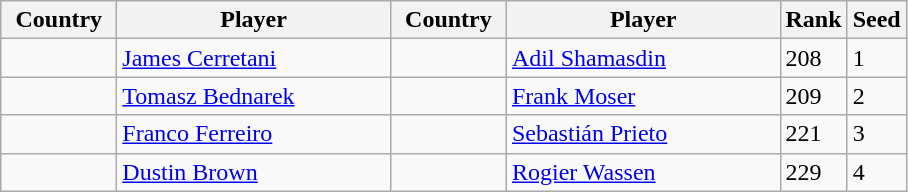<table class="sortable wikitable">
<tr>
<th width="70">Country</th>
<th width="175">Player</th>
<th width="70">Country</th>
<th width="175">Player</th>
<th>Rank</th>
<th>Seed</th>
</tr>
<tr>
<td></td>
<td><a href='#'>James Cerretani</a></td>
<td></td>
<td><a href='#'>Adil Shamasdin</a></td>
<td>208</td>
<td>1</td>
</tr>
<tr>
<td></td>
<td><a href='#'>Tomasz Bednarek</a></td>
<td></td>
<td><a href='#'>Frank Moser</a></td>
<td>209</td>
<td>2</td>
</tr>
<tr>
<td></td>
<td><a href='#'>Franco Ferreiro</a></td>
<td></td>
<td><a href='#'>Sebastián Prieto</a></td>
<td>221</td>
<td>3</td>
</tr>
<tr>
<td></td>
<td><a href='#'>Dustin Brown</a></td>
<td></td>
<td><a href='#'>Rogier Wassen</a></td>
<td>229</td>
<td>4</td>
</tr>
</table>
